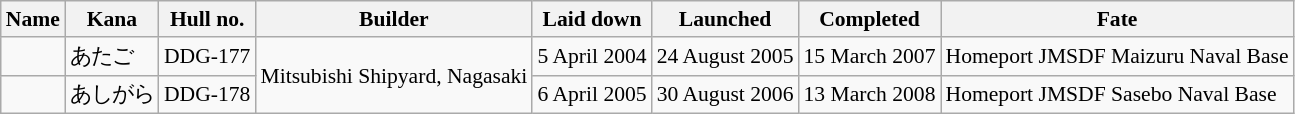<table class="wikitable" style="font-size:90%;">
<tr>
<th>Name</th>
<th>Kana</th>
<th>Hull no.</th>
<th>Builder</th>
<th>Laid down</th>
<th>Launched</th>
<th>Completed</th>
<th>Fate</th>
</tr>
<tr>
<td></td>
<td>あたご</td>
<td>DDG-177</td>
<td rowspan="2">Mitsubishi Shipyard, Nagasaki</td>
<td>5 April 2004</td>
<td>24 August 2005</td>
<td>15 March 2007</td>
<td>Homeport JMSDF Maizuru Naval Base</td>
</tr>
<tr>
<td></td>
<td>あしがら</td>
<td>DDG-178</td>
<td>6 April 2005</td>
<td>30 August 2006</td>
<td>13 March 2008</td>
<td>Homeport JMSDF Sasebo Naval Base</td>
</tr>
</table>
